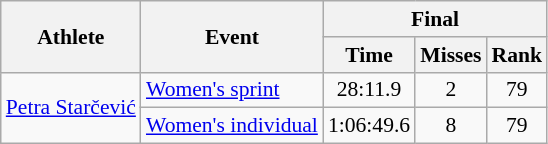<table class="wikitable" style="font-size:90%">
<tr>
<th rowspan="2">Athlete</th>
<th rowspan="2">Event</th>
<th colspan="3">Final</th>
</tr>
<tr>
<th>Time</th>
<th>Misses</th>
<th>Rank</th>
</tr>
<tr>
<td rowspan=2><a href='#'>Petra Starčević</a></td>
<td><a href='#'>Women's sprint</a></td>
<td align="center">28:11.9</td>
<td align="center">2</td>
<td align="center">79</td>
</tr>
<tr>
<td><a href='#'>Women's individual</a></td>
<td align="center">1:06:49.6</td>
<td align="center">8</td>
<td align="center">79</td>
</tr>
</table>
